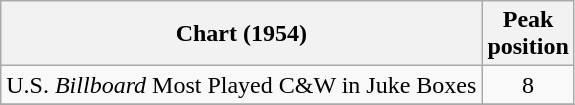<table class="wikitable sortable">
<tr>
<th align="left">Chart (1954)</th>
<th align="center">Peak<br>position</th>
</tr>
<tr>
<td align="left">U.S. <em>Billboard</em> Most Played C&W in Juke Boxes</td>
<td align="center">8</td>
</tr>
<tr>
</tr>
</table>
